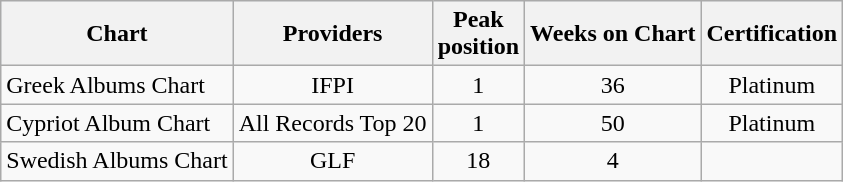<table class="wikitable">
<tr style="background:#ebf5ff;">
<th style="text-align:center;">Chart</th>
<th style="text-align:center;">Providers</th>
<th style="text-align:center;">Peak <br>position</th>
<th style="text-align:center;">Weeks on Chart</th>
<th style="text-align:center;">Certification</th>
</tr>
<tr>
<td align="left">Greek Albums Chart</td>
<td style="text-align:center;">IFPI</td>
<td style="text-align:center;">1</td>
<td style="text-align:center;">36</td>
<td style="text-align:center;">Platinum</td>
</tr>
<tr>
<td align="left">Cypriot Album Chart</td>
<td style="text-align:center;">All Records Top 20</td>
<td style="text-align:center;">1</td>
<td style="text-align:center;">50</td>
<td style="text-align:center;">Platinum</td>
</tr>
<tr>
<td align="left">Swedish Albums Chart</td>
<td style="text-align:center;">GLF</td>
<td style="text-align:center;">18</td>
<td style="text-align:center;">4</td>
<td style="text-align:center;"></td>
</tr>
</table>
